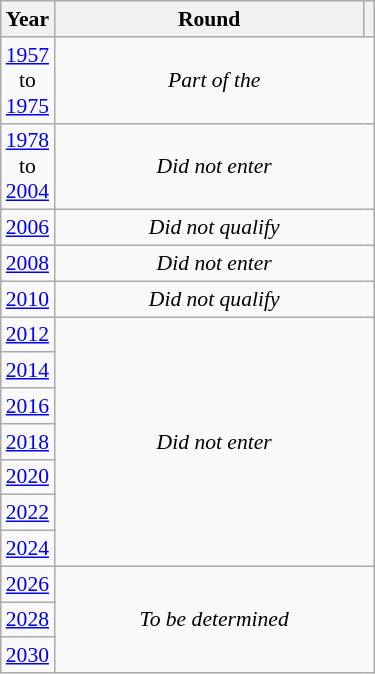<table class="wikitable" style="text-align: center; font-size:90%">
<tr>
<th>Year</th>
<th style="width:200px">Round</th>
<th></th>
</tr>
<tr>
<td><a href='#'>1957</a><br>to<br><a href='#'>1975</a></td>
<td colspan="2"><em>Part of the </em></td>
</tr>
<tr>
<td><a href='#'>1978</a><br>to<br><a href='#'>2004</a></td>
<td colspan="2"><em>Did not enter</em></td>
</tr>
<tr>
<td><a href='#'>2006</a></td>
<td colspan="2"><em>Did not qualify</em></td>
</tr>
<tr>
<td><a href='#'>2008</a></td>
<td colspan="2"><em>Did not enter</em></td>
</tr>
<tr>
<td><a href='#'>2010</a></td>
<td colspan="2"><em>Did not qualify</em></td>
</tr>
<tr>
<td><a href='#'>2012</a></td>
<td colspan="2" rowspan="7"><em>Did not enter</em></td>
</tr>
<tr>
<td><a href='#'>2014</a></td>
</tr>
<tr>
<td><a href='#'>2016</a></td>
</tr>
<tr>
<td><a href='#'>2018</a></td>
</tr>
<tr>
<td><a href='#'>2020</a></td>
</tr>
<tr>
<td><a href='#'>2022</a></td>
</tr>
<tr>
<td><a href='#'>2024</a></td>
</tr>
<tr>
<td><a href='#'>2026</a></td>
<td colspan="2" rowspan="3"><em>To be determined</em></td>
</tr>
<tr>
<td><a href='#'>2028</a></td>
</tr>
<tr>
<td><a href='#'>2030</a></td>
</tr>
</table>
